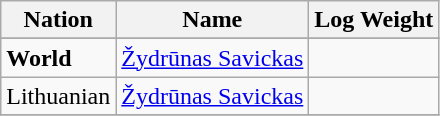<table class="wikitable" style="display: inline-table">
<tr>
<th>Nation</th>
<th>Name</th>
<th>Log Weight</th>
</tr>
<tr>
</tr>
<tr>
<td><strong>World</strong></td>
<td><a href='#'>Žydrūnas Savickas</a></td>
<td></td>
</tr>
<tr>
<td> Lithuanian</td>
<td><a href='#'>Žydrūnas Savickas</a></td>
<td></td>
</tr>
<tr>
</tr>
</table>
